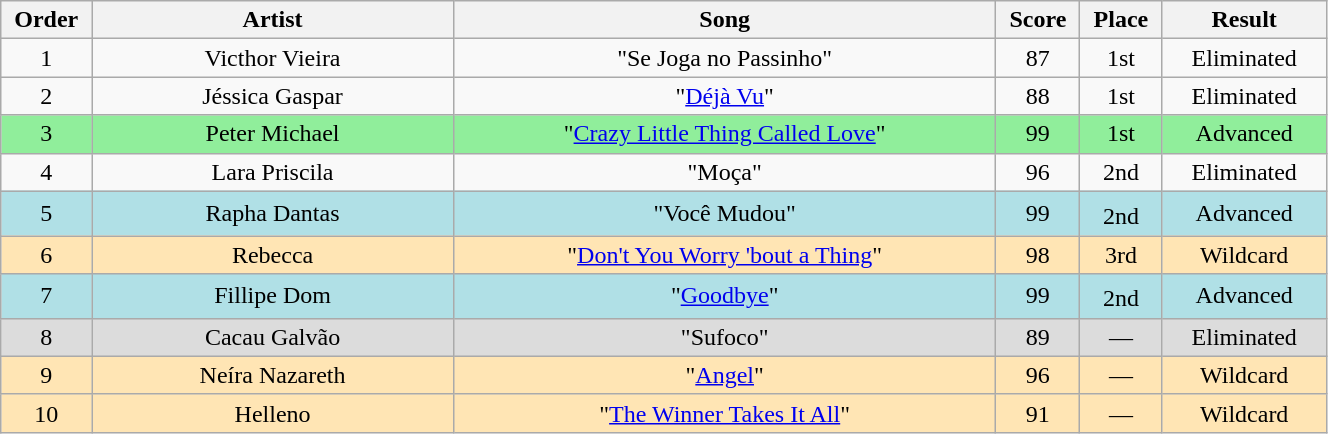<table class="wikitable" style="text-align:center; width:70%;">
<tr>
<th scope="col" width="05%">Order</th>
<th scope="col" width="22%">Artist</th>
<th scope="col" width="33%">Song</th>
<th scope="col" width="05%">Score</th>
<th scope="col" width="05%">Place</th>
<th scope="col" width="10%">Result</th>
</tr>
<tr>
<td>1</td>
<td>Victhor Vieira</td>
<td>"Se Joga no Passinho"</td>
<td>87</td>
<td>1st</td>
<td>Eliminated</td>
</tr>
<tr>
<td>2</td>
<td>Jéssica Gaspar</td>
<td>"<a href='#'>Déjà Vu</a>"</td>
<td>88</td>
<td>1st</td>
<td>Eliminated</td>
</tr>
<tr bgcolor=90EE9B>
<td>3</td>
<td>Peter Michael</td>
<td>"<a href='#'>Crazy Little Thing Called Love</a>"</td>
<td>99</td>
<td>1st</td>
<td>Advanced</td>
</tr>
<tr>
<td>4</td>
<td>Lara Priscila</td>
<td>"Moça"</td>
<td>96</td>
<td>2nd</td>
<td>Eliminated</td>
</tr>
<tr bgcolor=B0E0E6>
<td>5</td>
<td>Rapha Dantas</td>
<td>"Você Mudou"</td>
<td>99</td>
<td>2nd<sup></sup></td>
<td>Advanced</td>
</tr>
<tr bgcolor=FFE5B4>
<td>6</td>
<td>Rebecca</td>
<td>"<a href='#'>Don't You Worry 'bout a Thing</a>"</td>
<td>98</td>
<td>3rd</td>
<td>Wildcard</td>
</tr>
<tr bgcolor=B0E0E6>
<td>7</td>
<td>Fillipe Dom</td>
<td>"<a href='#'>Goodbye</a>"</td>
<td>99</td>
<td>2nd<sup></sup></td>
<td>Advanced</td>
</tr>
<tr bgcolor=DCDCDC>
<td>8</td>
<td>Cacau Galvão</td>
<td>"Sufoco"</td>
<td>89</td>
<td>—</td>
<td>Eliminated</td>
</tr>
<tr bgcolor=FFE5B4>
<td>9</td>
<td>Neíra Nazareth</td>
<td>"<a href='#'>Angel</a>"</td>
<td>96</td>
<td>—</td>
<td>Wildcard</td>
</tr>
<tr bgcolor=FFE5B4>
<td>10</td>
<td>Helleno</td>
<td>"<a href='#'>The Winner Takes It All</a>"</td>
<td>91</td>
<td>—</td>
<td>Wildcard</td>
</tr>
</table>
